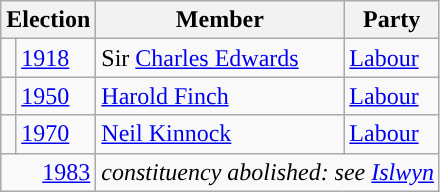<table class="wikitable">
<tr>
<th colspan="2">Election</th>
<th>Member</th>
<th>Party</th>
</tr>
<tr>
<td style="color:inherit;background-color: "></td>
<td><a href='#'>1918</a></td>
<td>Sir <a href='#'>Charles Edwards</a></td>
<td><a href='#'>Labour</a></td>
</tr>
<tr>
<td style="color:inherit;background-color: "></td>
<td><a href='#'>1950</a></td>
<td><a href='#'>Harold Finch</a></td>
<td><a href='#'>Labour</a></td>
</tr>
<tr>
<td style="color:inherit;background-color: "></td>
<td><a href='#'>1970</a></td>
<td><a href='#'>Neil Kinnock</a></td>
<td><a href='#'>Labour</a></td>
</tr>
<tr>
<td colspan="2" align="right"><a href='#'>1983</a></td>
<td colspan="2"><em>constituency abolished: see <a href='#'>Islwyn</a></em></td>
</tr>
</table>
